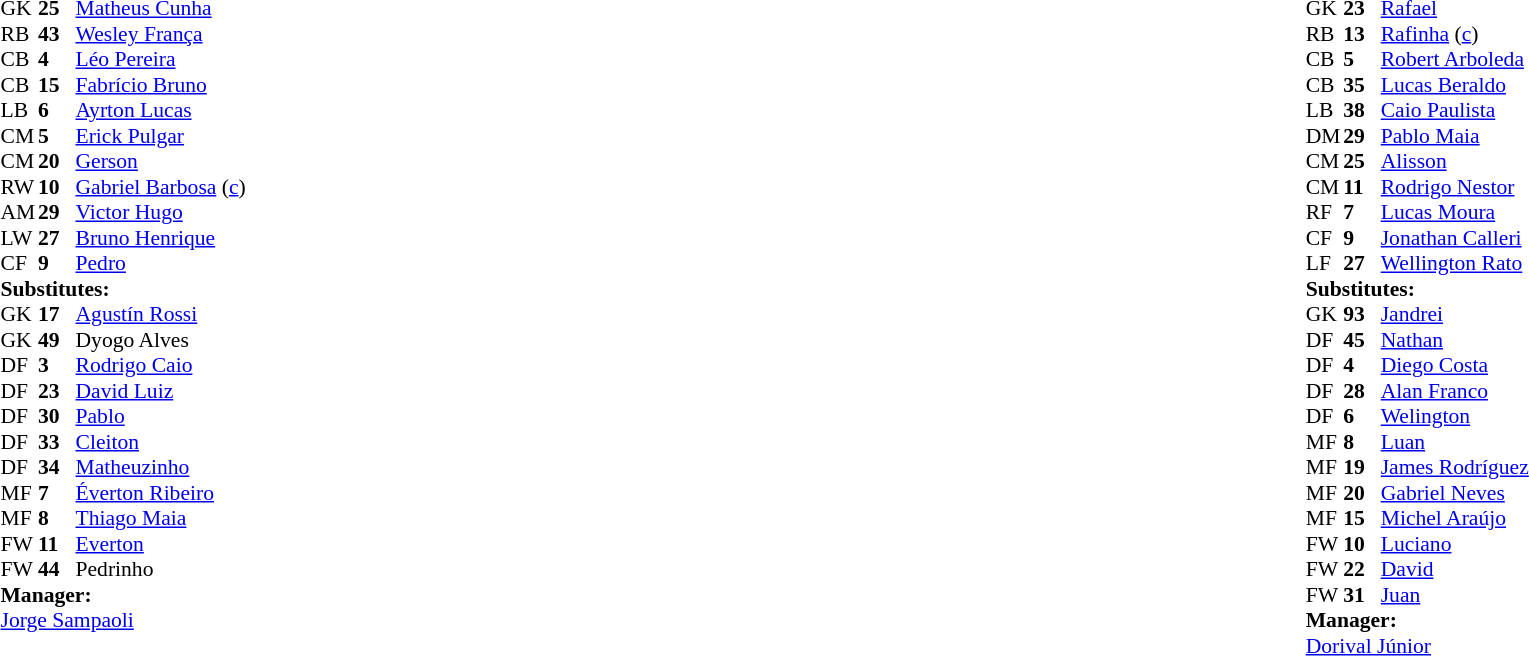<table width="100%">
<tr>
<td valign="top" width="50%"><br><table style="font-size:90%;" cellspacing="0" cellpadding="0">
<tr>
<th width="25"></th>
<th width="25"></th>
</tr>
<tr>
<td>GK</td>
<td><strong>25</strong></td>
<td> <a href='#'>Matheus Cunha</a></td>
</tr>
<tr>
<td>RB</td>
<td><strong>43</strong></td>
<td> <a href='#'>Wesley França</a></td>
<td></td>
<td></td>
</tr>
<tr>
<td>CB</td>
<td><strong>4</strong></td>
<td> <a href='#'>Léo Pereira</a></td>
<td></td>
</tr>
<tr>
<td>CB</td>
<td><strong>15</strong></td>
<td> <a href='#'>Fabrício Bruno</a></td>
</tr>
<tr>
<td>LB</td>
<td><strong>6</strong></td>
<td> <a href='#'>Ayrton Lucas</a></td>
</tr>
<tr>
<td>CM</td>
<td><strong>5</strong></td>
<td> <a href='#'>Erick Pulgar</a></td>
<td></td>
<td></td>
</tr>
<tr>
<td>CM</td>
<td><strong>20</strong></td>
<td> <a href='#'>Gerson</a></td>
</tr>
<tr>
<td>RW</td>
<td><strong>10</strong></td>
<td> <a href='#'>Gabriel Barbosa</a> (<a href='#'>c</a>)</td>
<td></td>
<td></td>
</tr>
<tr>
<td>AM</td>
<td><strong>29</strong></td>
<td> <a href='#'>Victor Hugo</a></td>
<td></td>
<td></td>
</tr>
<tr>
<td>LW</td>
<td><strong>27</strong></td>
<td> <a href='#'>Bruno Henrique</a></td>
</tr>
<tr>
<td>CF</td>
<td><strong>9</strong></td>
<td> <a href='#'>Pedro</a></td>
</tr>
<tr>
<td colspan=3><strong>Substitutes:</strong></td>
</tr>
<tr>
<td>GK</td>
<td><strong>17</strong></td>
<td> <a href='#'>Agustín Rossi</a></td>
</tr>
<tr>
<td>GK</td>
<td><strong>49</strong></td>
<td> Dyogo Alves</td>
</tr>
<tr>
<td>DF</td>
<td><strong>3</strong></td>
<td> <a href='#'>Rodrigo Caio</a></td>
</tr>
<tr>
<td>DF</td>
<td><strong>23</strong></td>
<td> <a href='#'>David Luiz</a></td>
</tr>
<tr>
<td>DF</td>
<td><strong>30</strong></td>
<td> <a href='#'>Pablo</a></td>
</tr>
<tr>
<td>DF</td>
<td><strong>33</strong></td>
<td> <a href='#'>Cleiton</a></td>
</tr>
<tr>
<td>DF</td>
<td><strong>34</strong></td>
<td> <a href='#'>Matheuzinho</a></td>
<td></td>
<td></td>
</tr>
<tr>
<td>MF</td>
<td><strong>7</strong></td>
<td> <a href='#'>Éverton Ribeiro</a></td>
<td></td>
<td></td>
</tr>
<tr>
<td>MF</td>
<td><strong>8</strong></td>
<td> <a href='#'>Thiago Maia</a></td>
<td></td>
<td></td>
</tr>
<tr>
<td>FW</td>
<td><strong>11</strong></td>
<td> <a href='#'>Everton</a></td>
<td></td>
<td></td>
</tr>
<tr>
<td>FW</td>
<td><strong>44</strong></td>
<td> Pedrinho</td>
</tr>
<tr>
<td colspan=3><strong>Manager:</strong></td>
</tr>
<tr>
<td colspan=4> <a href='#'>Jorge Sampaoli</a></td>
</tr>
</table>
</td>
<td valign="top" width="50%"><br><table style="font-size:90%;" cellspacing="0" cellpadding="0" align="center">
<tr>
<th width=25></th>
<th width=25></th>
</tr>
<tr>
<td>GK</td>
<td><strong>23</strong></td>
<td> <a href='#'>Rafael</a></td>
</tr>
<tr>
<td>RB</td>
<td><strong>13</strong></td>
<td> <a href='#'>Rafinha</a> (<a href='#'>c</a>)</td>
</tr>
<tr>
<td>CB</td>
<td><strong>5</strong></td>
<td> <a href='#'>Robert Arboleda</a></td>
</tr>
<tr>
<td>CB</td>
<td><strong>35</strong></td>
<td> <a href='#'>Lucas Beraldo</a></td>
</tr>
<tr>
<td>LB</td>
<td><strong>38</strong></td>
<td> <a href='#'>Caio Paulista</a></td>
<td></td>
<td></td>
</tr>
<tr>
<td>DM</td>
<td><strong>29</strong></td>
<td> <a href='#'>Pablo Maia</a></td>
</tr>
<tr>
<td>CM</td>
<td><strong>25</strong></td>
<td> <a href='#'>Alisson</a></td>
<td></td>
<td></td>
</tr>
<tr>
<td>CM</td>
<td><strong>11</strong></td>
<td> <a href='#'>Rodrigo Nestor</a></td>
<td></td>
<td></td>
</tr>
<tr>
<td>RF</td>
<td><strong>7</strong></td>
<td> <a href='#'>Lucas Moura</a></td>
<td></td>
<td></td>
</tr>
<tr>
<td>CF</td>
<td><strong>9</strong></td>
<td> <a href='#'>Jonathan Calleri</a></td>
</tr>
<tr>
<td>LF</td>
<td><strong>27</strong></td>
<td> <a href='#'>Wellington Rato</a></td>
<td></td>
<td></td>
</tr>
<tr>
<td colspan=3><strong>Substitutes:</strong></td>
</tr>
<tr>
<td>GK</td>
<td><strong>93</strong></td>
<td> <a href='#'>Jandrei</a></td>
</tr>
<tr>
<td>DF</td>
<td><strong>45</strong></td>
<td> <a href='#'>Nathan</a></td>
</tr>
<tr>
<td>DF</td>
<td><strong>4</strong></td>
<td> <a href='#'>Diego Costa</a></td>
</tr>
<tr>
<td>DF</td>
<td><strong>28</strong></td>
<td> <a href='#'>Alan Franco</a></td>
</tr>
<tr>
<td>DF</td>
<td><strong>6</strong></td>
<td> <a href='#'>Welington</a></td>
<td></td>
<td></td>
</tr>
<tr>
<td>MF</td>
<td><strong>8</strong></td>
<td> <a href='#'>Luan</a></td>
</tr>
<tr>
<td>MF</td>
<td><strong>19</strong></td>
<td> <a href='#'>James Rodríguez</a></td>
</tr>
<tr>
<td>MF</td>
<td><strong>20</strong></td>
<td> <a href='#'>Gabriel Neves</a></td>
<td></td>
<td></td>
</tr>
<tr>
<td>MF</td>
<td><strong>15</strong></td>
<td> <a href='#'>Michel Araújo</a></td>
<td></td>
<td></td>
</tr>
<tr>
<td>FW</td>
<td><strong>10</strong></td>
<td> <a href='#'>Luciano</a></td>
<td></td>
<td></td>
</tr>
<tr>
<td>FW</td>
<td><strong>22</strong></td>
<td> <a href='#'>David</a></td>
</tr>
<tr>
<td>FW</td>
<td><strong>31</strong></td>
<td> <a href='#'>Juan</a></td>
<td></td>
<td></td>
</tr>
<tr>
<td colspan=3><strong>Manager:</strong></td>
</tr>
<tr>
<td colspan="4"> <a href='#'>Dorival Júnior</a></td>
</tr>
</table>
</td>
</tr>
</table>
